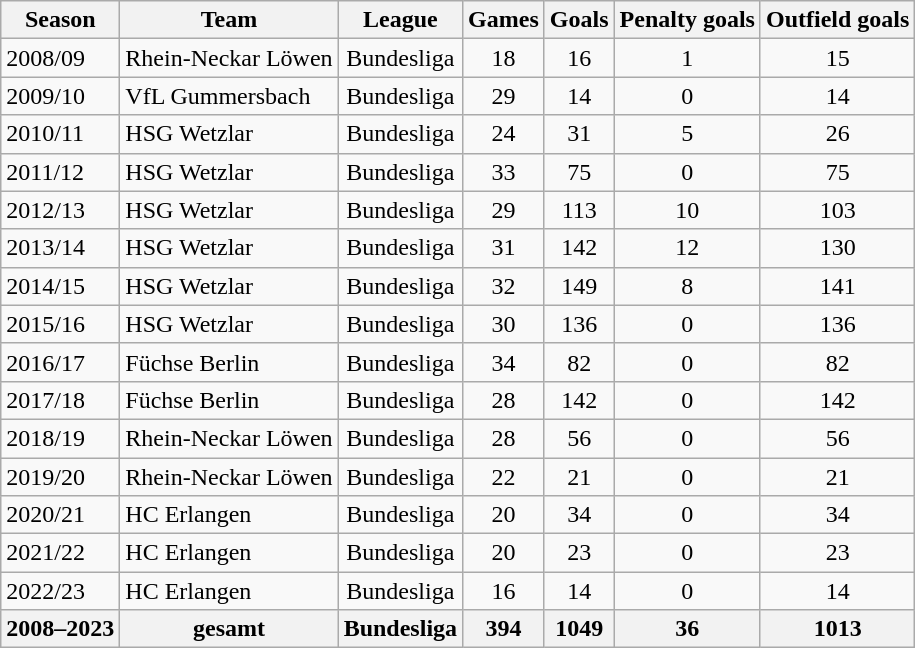<table class="wikitable" style="text-align:center">
<tr>
<th>Season</th>
<th>Team</th>
<th>League</th>
<th>Games</th>
<th>Goals</th>
<th>Penalty goals</th>
<th>Outfield goals</th>
</tr>
<tr>
<td style="text-align:left">2008/09</td>
<td style="text-align:left">Rhein-Neckar Löwen</td>
<td>Bundesliga</td>
<td>18</td>
<td>16</td>
<td>1</td>
<td>15</td>
</tr>
<tr>
<td style="text-align:left">2009/10</td>
<td style="text-align:left">VfL Gummersbach</td>
<td>Bundesliga</td>
<td>29</td>
<td>14</td>
<td>0</td>
<td>14</td>
</tr>
<tr>
<td style="text-align:left">2010/11</td>
<td style="text-align:left">HSG Wetzlar</td>
<td>Bundesliga</td>
<td>24</td>
<td>31</td>
<td>5</td>
<td>26</td>
</tr>
<tr>
<td style="text-align:left">2011/12</td>
<td style="text-align:left">HSG Wetzlar</td>
<td>Bundesliga</td>
<td>33</td>
<td>75</td>
<td>0</td>
<td>75</td>
</tr>
<tr>
<td style="text-align:left">2012/13</td>
<td style="text-align:left">HSG Wetzlar</td>
<td>Bundesliga</td>
<td>29</td>
<td>113</td>
<td>10</td>
<td>103</td>
</tr>
<tr>
<td style="text-align:left">2013/14</td>
<td style="text-align:left">HSG Wetzlar</td>
<td>Bundesliga</td>
<td>31</td>
<td>142</td>
<td>12</td>
<td>130</td>
</tr>
<tr>
<td style="text-align:left">2014/15</td>
<td style="text-align:left">HSG Wetzlar</td>
<td>Bundesliga</td>
<td>32</td>
<td>149</td>
<td>8</td>
<td>141</td>
</tr>
<tr>
<td style="text-align:left">2015/16</td>
<td style="text-align:left">HSG Wetzlar</td>
<td>Bundesliga</td>
<td>30</td>
<td>136</td>
<td>0</td>
<td>136</td>
</tr>
<tr>
<td style="text-align:left">2016/17</td>
<td style="text-align:left">Füchse Berlin</td>
<td>Bundesliga</td>
<td>34</td>
<td>82</td>
<td>0</td>
<td>82</td>
</tr>
<tr>
<td style="text-align:left">2017/18</td>
<td style="text-align:left">Füchse Berlin</td>
<td>Bundesliga</td>
<td>28</td>
<td>142</td>
<td>0</td>
<td>142</td>
</tr>
<tr>
<td style="text-align:left">2018/19</td>
<td style="text-align:left">Rhein-Neckar Löwen</td>
<td>Bundesliga</td>
<td>28</td>
<td>56</td>
<td>0</td>
<td>56</td>
</tr>
<tr>
<td style="text-align:left">2019/20</td>
<td style="text-align:left">Rhein-Neckar Löwen</td>
<td>Bundesliga</td>
<td>22</td>
<td>21</td>
<td>0</td>
<td>21</td>
</tr>
<tr>
<td style="text-align:left">2020/21</td>
<td style="text-align:left">HC Erlangen</td>
<td>Bundesliga</td>
<td>20</td>
<td>34</td>
<td>0</td>
<td>34</td>
</tr>
<tr>
<td style="text-align:left">2021/22</td>
<td style="text-align:left">HC Erlangen</td>
<td>Bundesliga</td>
<td>20</td>
<td>23</td>
<td>0</td>
<td>23</td>
</tr>
<tr>
<td style="text-align:left">2022/23</td>
<td style="text-align:left">HC Erlangen</td>
<td>Bundesliga</td>
<td>16</td>
<td>14</td>
<td>0</td>
<td>14</td>
</tr>
<tr>
<th>2008–2023</th>
<th>gesamt</th>
<th>Bundesliga</th>
<th>394</th>
<th>1049</th>
<th>36</th>
<th>1013</th>
</tr>
</table>
